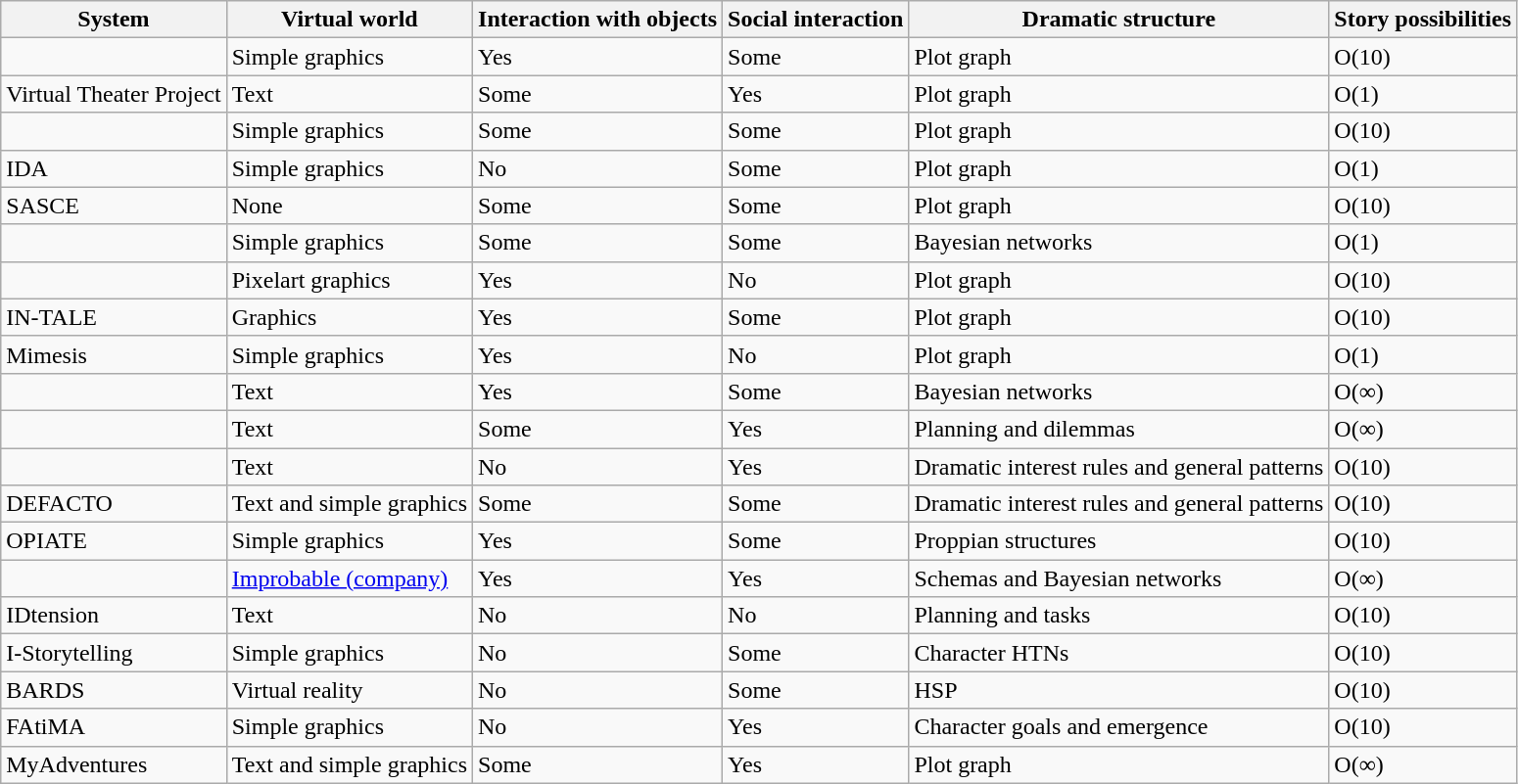<table class="wikitable sortable">
<tr>
<th>System</th>
<th>Virtual world</th>
<th>Interaction with objects</th>
<th>Social interaction</th>
<th>Dramatic structure</th>
<th>Story possibilities</th>
</tr>
<tr>
<td></td>
<td>Simple graphics</td>
<td>Yes</td>
<td>Some</td>
<td>Plot graph</td>
<td>O(10)</td>
</tr>
<tr>
<td>Virtual Theater Project</td>
<td>Text</td>
<td>Some</td>
<td>Yes</td>
<td>Plot graph</td>
<td>O(1)</td>
</tr>
<tr>
<td></td>
<td>Simple graphics</td>
<td>Some</td>
<td>Some</td>
<td>Plot graph</td>
<td>O(10)</td>
</tr>
<tr>
<td>IDA</td>
<td>Simple graphics</td>
<td>No</td>
<td>Some</td>
<td>Plot graph</td>
<td>O(1)</td>
</tr>
<tr>
<td>SASCE</td>
<td>None</td>
<td>Some</td>
<td>Some</td>
<td>Plot graph</td>
<td>O(10)</td>
</tr>
<tr>
<td></td>
<td>Simple graphics</td>
<td>Some</td>
<td>Some</td>
<td>Bayesian networks</td>
<td>O(1)</td>
</tr>
<tr>
<td></td>
<td>Pixelart graphics</td>
<td>Yes</td>
<td>No</td>
<td>Plot graph</td>
<td>O(10)</td>
</tr>
<tr>
<td>IN-TALE</td>
<td>Graphics</td>
<td>Yes</td>
<td>Some</td>
<td>Plot graph</td>
<td>O(10)</td>
</tr>
<tr>
<td>Mimesis</td>
<td>Simple graphics</td>
<td>Yes</td>
<td>No</td>
<td>Plot graph</td>
<td>O(1)</td>
</tr>
<tr>
<td></td>
<td>Text</td>
<td>Yes</td>
<td>Some</td>
<td>Bayesian networks</td>
<td>O(∞)</td>
</tr>
<tr>
<td></td>
<td>Text</td>
<td>Some</td>
<td>Yes</td>
<td>Planning and dilemmas</td>
<td>O(∞)</td>
</tr>
<tr>
<td></td>
<td>Text</td>
<td>No</td>
<td>Yes</td>
<td>Dramatic interest rules and general patterns</td>
<td>O(10)</td>
</tr>
<tr>
<td>DEFACTO</td>
<td>Text and simple graphics</td>
<td>Some</td>
<td>Some</td>
<td>Dramatic interest rules and general patterns</td>
<td>O(10)</td>
</tr>
<tr>
<td>OPIATE</td>
<td>Simple graphics</td>
<td>Yes</td>
<td>Some</td>
<td>Proppian structures</td>
<td>O(10)</td>
</tr>
<tr>
<td></td>
<td><a href='#'>Improbable (company)</a></td>
<td>Yes</td>
<td>Yes</td>
<td>Schemas and Bayesian networks</td>
<td>O(∞)</td>
</tr>
<tr>
<td>IDtension</td>
<td>Text</td>
<td>No</td>
<td>No</td>
<td>Planning and tasks</td>
<td>O(10)</td>
</tr>
<tr>
<td>I-Storytelling</td>
<td>Simple graphics</td>
<td>No</td>
<td>Some</td>
<td>Character HTNs</td>
<td>O(10)</td>
</tr>
<tr>
<td>BARDS</td>
<td>Virtual reality</td>
<td>No</td>
<td>Some</td>
<td>HSP</td>
<td>O(10)</td>
</tr>
<tr>
<td>FAtiMA</td>
<td>Simple graphics</td>
<td>No</td>
<td>Yes</td>
<td>Character goals and emergence</td>
<td>O(10)</td>
</tr>
<tr>
<td>MyAdventures</td>
<td>Text and simple graphics</td>
<td>Some</td>
<td>Yes</td>
<td>Plot graph</td>
<td>O(∞)</td>
</tr>
</table>
